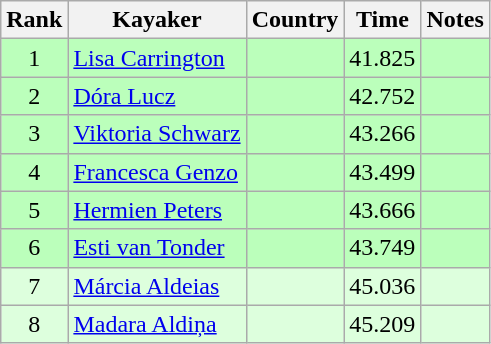<table class="wikitable" style="text-align:center">
<tr>
<th>Rank</th>
<th>Kayaker</th>
<th>Country</th>
<th>Time</th>
<th>Notes</th>
</tr>
<tr bgcolor=bbffbb>
<td>1</td>
<td align="left"><a href='#'>Lisa Carrington</a></td>
<td align="left"></td>
<td>41.825</td>
<td></td>
</tr>
<tr bgcolor=bbffbb>
<td>2</td>
<td align="left"><a href='#'>Dóra Lucz</a></td>
<td align="left"></td>
<td>42.752</td>
<td></td>
</tr>
<tr bgcolor=bbffbb>
<td>3</td>
<td align="left"><a href='#'>Viktoria Schwarz</a></td>
<td align="left"></td>
<td>43.266</td>
<td></td>
</tr>
<tr bgcolor=bbffbb>
<td>4</td>
<td align="left"><a href='#'>Francesca Genzo</a></td>
<td align="left"></td>
<td>43.499</td>
<td></td>
</tr>
<tr bgcolor=bbffbb>
<td>5</td>
<td align="left"><a href='#'>Hermien Peters</a></td>
<td align="left"></td>
<td>43.666</td>
<td></td>
</tr>
<tr bgcolor=bbffbb>
<td>6</td>
<td align="left"><a href='#'>Esti van Tonder</a></td>
<td align="left"></td>
<td>43.749</td>
<td></td>
</tr>
<tr bgcolor=ddffdd>
<td>7</td>
<td align="left"><a href='#'>Márcia Aldeias</a></td>
<td align="left"></td>
<td>45.036</td>
<td></td>
</tr>
<tr bgcolor=ddffdd>
<td>8</td>
<td align="left"><a href='#'>Madara Aldiņa</a></td>
<td align="left"></td>
<td>45.209</td>
<td></td>
</tr>
</table>
